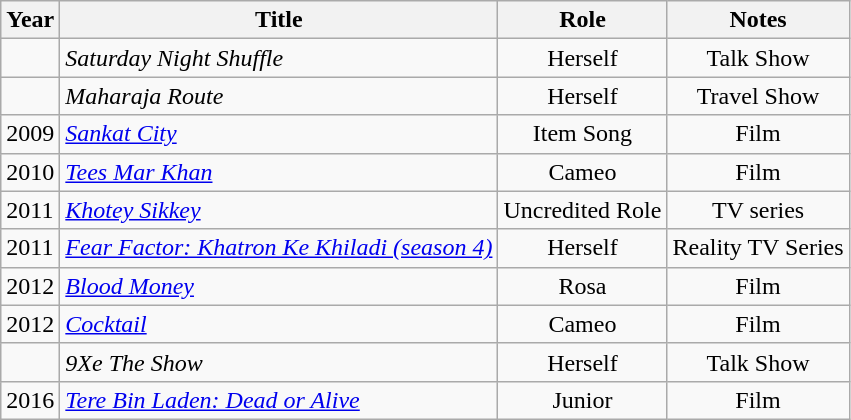<table class="wikitable">
<tr>
<th style="text-align:center;">Year</th>
<th style="text-align:center;">Title</th>
<th style="text-align:center;">Role</th>
<th style="text-align:center;">Notes</th>
</tr>
<tr>
<td></td>
<td align="left"><em>Saturday Night Shuffle</em></td>
<td style="text-align:center;">Herself</td>
<td style="text-align:center;">Talk Show</td>
</tr>
<tr>
<td></td>
<td align="left"><em>Maharaja Route</em></td>
<td style="text-align:center;">Herself</td>
<td style="text-align:center;">Travel Show</td>
</tr>
<tr>
<td>2009</td>
<td align="left"><em><a href='#'>Sankat City</a></em></td>
<td style="text-align:center;">Item Song</td>
<td style="text-align:center;">Film</td>
</tr>
<tr>
<td>2010</td>
<td align="left"><em><a href='#'>Tees Mar Khan</a></em></td>
<td style="text-align:center;">Cameo</td>
<td style="text-align:center;">Film</td>
</tr>
<tr>
<td>2011</td>
<td align="left"><em><a href='#'>Khotey Sikkey</a></em></td>
<td style="text-align:center;">Uncredited Role</td>
<td style="text-align:center;">TV series</td>
</tr>
<tr>
<td>2011</td>
<td align="left"><em><a href='#'>Fear Factor: Khatron Ke Khiladi (season 4)</a></em></td>
<td style="text-align:center;">Herself</td>
<td style="text-align:center;">Reality TV Series</td>
</tr>
<tr>
<td>2012</td>
<td align="left"><em><a href='#'>Blood Money</a></em></td>
<td style="text-align:center;">Rosa</td>
<td style="text-align:center;">Film</td>
</tr>
<tr>
<td>2012</td>
<td align="left"><em><a href='#'>Cocktail</a></em></td>
<td style="text-align:center;">Cameo</td>
<td style="text-align:center;">Film</td>
</tr>
<tr>
<td></td>
<td align="left"><em>9Xe The Show</em></td>
<td style="text-align:center;">Herself</td>
<td style="text-align:center;">Talk Show</td>
</tr>
<tr>
<td>2016</td>
<td align="left"><em><a href='#'>Tere Bin Laden: Dead or Alive</a></em></td>
<td style="text-align:center;">Junior</td>
<td style="text-align:center;">Film</td>
</tr>
</table>
